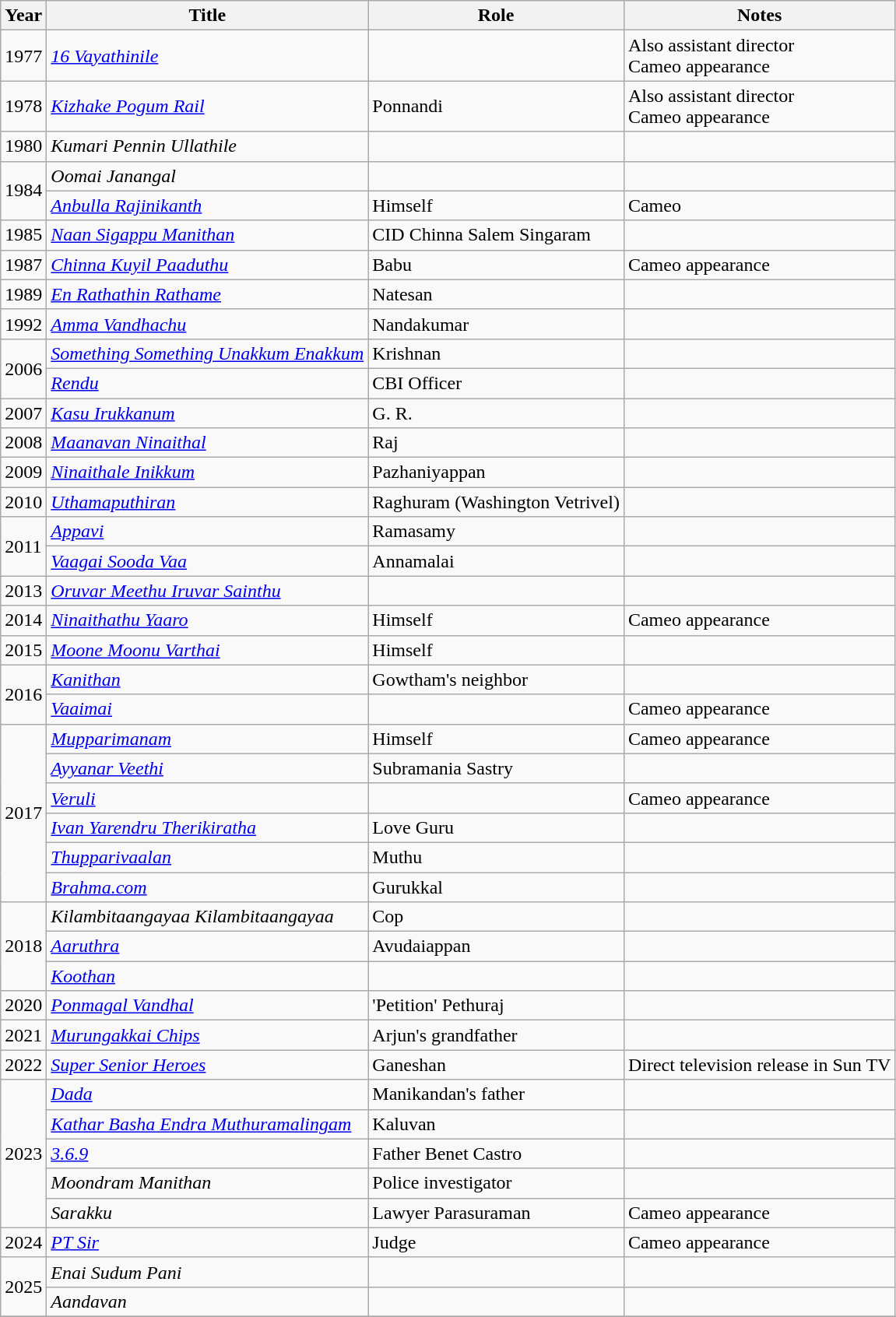<table class="wikitable sortable">
<tr>
<th>Year</th>
<th>Title</th>
<th>Role</th>
<th>Notes</th>
</tr>
<tr>
<td>1977</td>
<td><em><a href='#'>16 Vayathinile</a></em></td>
<td></td>
<td>Also assistant director<br>Cameo appearance</td>
</tr>
<tr>
<td>1978</td>
<td><em><a href='#'>Kizhake Pogum Rail</a></em></td>
<td>Ponnandi</td>
<td>Also assistant director<br>Cameo appearance</td>
</tr>
<tr>
<td>1980</td>
<td><em>Kumari Pennin Ullathile</em></td>
<td></td>
<td></td>
</tr>
<tr>
<td rowspan="2">1984</td>
<td><em>Oomai Janangal</em></td>
<td></td>
<td></td>
</tr>
<tr>
<td><em><a href='#'>Anbulla Rajinikanth</a></em></td>
<td>Himself</td>
<td>Cameo</td>
</tr>
<tr>
<td>1985</td>
<td><em><a href='#'>Naan Sigappu Manithan</a></em></td>
<td>CID Chinna Salem Singaram</td>
<td></td>
</tr>
<tr>
<td>1987</td>
<td><em><a href='#'>Chinna Kuyil Paaduthu</a></em></td>
<td>Babu</td>
<td>Cameo appearance</td>
</tr>
<tr>
<td>1989</td>
<td><em><a href='#'>En Rathathin Rathame</a></em></td>
<td>Natesan</td>
<td></td>
</tr>
<tr>
<td>1992</td>
<td><em><a href='#'>Amma Vandhachu</a></em></td>
<td>Nandakumar</td>
<td></td>
</tr>
<tr>
<td rowspan="2">2006</td>
<td><em><a href='#'>Something Something Unakkum Enakkum</a></em></td>
<td>Krishnan</td>
<td></td>
</tr>
<tr>
<td><em><a href='#'>Rendu</a></em></td>
<td>CBI Officer</td>
<td></td>
</tr>
<tr>
<td>2007</td>
<td><em><a href='#'>Kasu Irukkanum</a></em></td>
<td>G. R.</td>
<td></td>
</tr>
<tr>
<td>2008</td>
<td><em><a href='#'>Maanavan Ninaithal</a></em></td>
<td>Raj</td>
<td></td>
</tr>
<tr>
<td>2009</td>
<td><em><a href='#'>Ninaithale Inikkum</a></em></td>
<td>Pazhaniyappan</td>
<td></td>
</tr>
<tr>
<td>2010</td>
<td><em><a href='#'>Uthamaputhiran</a></em></td>
<td>Raghuram (Washington Vetrivel)</td>
<td></td>
</tr>
<tr>
<td rowspan="2">2011</td>
<td><em><a href='#'>Appavi</a></em></td>
<td>Ramasamy</td>
<td></td>
</tr>
<tr>
<td><em><a href='#'>Vaagai Sooda Vaa</a></em></td>
<td>Annamalai</td>
<td></td>
</tr>
<tr>
<td>2013</td>
<td><em><a href='#'>Oruvar Meethu Iruvar Sainthu</a></em></td>
<td></td>
<td></td>
</tr>
<tr>
<td>2014</td>
<td><em><a href='#'>Ninaithathu Yaaro</a></em></td>
<td>Himself</td>
<td>Cameo appearance</td>
</tr>
<tr>
<td>2015</td>
<td><em><a href='#'>Moone Moonu Varthai</a></em></td>
<td>Himself</td>
<td></td>
</tr>
<tr>
<td rowspan="2">2016</td>
<td><em><a href='#'>Kanithan</a></em></td>
<td>Gowtham's neighbor</td>
<td></td>
</tr>
<tr>
<td><em><a href='#'>Vaaimai</a></em></td>
<td></td>
<td>Cameo appearance</td>
</tr>
<tr>
<td rowspan="6">2017</td>
<td><em><a href='#'>Mupparimanam</a></em></td>
<td>Himself</td>
<td>Cameo appearance</td>
</tr>
<tr>
<td><em><a href='#'>Ayyanar Veethi</a></em></td>
<td>Subramania Sastry</td>
<td></td>
</tr>
<tr>
<td><em><a href='#'>Veruli</a></em></td>
<td></td>
<td>Cameo appearance</td>
</tr>
<tr>
<td><em><a href='#'>Ivan Yarendru Therikiratha</a></em></td>
<td>Love Guru</td>
<td></td>
</tr>
<tr>
<td><em><a href='#'>Thupparivaalan</a></em></td>
<td>Muthu</td>
<td></td>
</tr>
<tr>
<td><em><a href='#'>Brahma.com</a></em></td>
<td>Gurukkal</td>
<td></td>
</tr>
<tr>
<td rowspan="3">2018</td>
<td><em>Kilambitaangayaa Kilambitaangayaa</em></td>
<td>Cop</td>
<td></td>
</tr>
<tr>
<td><em><a href='#'>Aaruthra</a></em></td>
<td>Avudaiappan</td>
<td></td>
</tr>
<tr>
<td><em><a href='#'>Koothan</a></em></td>
<td></td>
<td></td>
</tr>
<tr>
<td>2020</td>
<td><em><a href='#'>Ponmagal Vandhal</a></em></td>
<td>'Petition' Pethuraj</td>
<td></td>
</tr>
<tr>
<td>2021</td>
<td><em><a href='#'>Murungakkai Chips</a></em></td>
<td>Arjun's grandfather</td>
<td></td>
</tr>
<tr>
<td>2022</td>
<td><em><a href='#'>Super Senior Heroes</a></em></td>
<td>Ganeshan</td>
<td>Direct television release in Sun TV</td>
</tr>
<tr>
<td rowspan="5">2023</td>
<td><em><a href='#'>Dada</a></em></td>
<td>Manikandan's father</td>
<td></td>
</tr>
<tr>
<td><em><a href='#'>Kathar Basha Endra Muthuramalingam</a></em></td>
<td>Kaluvan</td>
<td></td>
</tr>
<tr>
<td><em><a href='#'>3.6.9</a></em></td>
<td>Father Benet Castro</td>
<td></td>
</tr>
<tr>
<td><em>Moondram Manithan</em></td>
<td>Police investigator</td>
<td></td>
</tr>
<tr>
<td><em>Sarakku</em></td>
<td>Lawyer Parasuraman</td>
<td>Cameo appearance</td>
</tr>
<tr>
<td>2024</td>
<td><em><a href='#'>PT Sir</a></em></td>
<td>Judge</td>
<td>Cameo appearance</td>
</tr>
<tr>
<td rowspan="2">2025</td>
<td><em>Enai Sudum Pani</em></td>
<td></td>
<td></td>
</tr>
<tr>
<td><em>Aandavan</em></td>
<td></td>
<td></td>
</tr>
<tr>
</tr>
</table>
